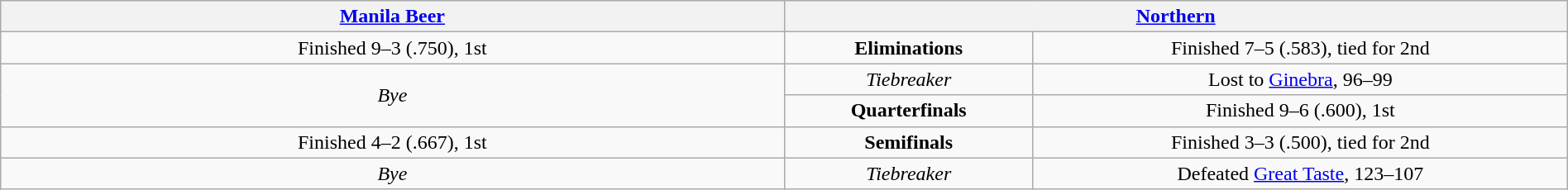<table class="wikitable" style="width:100%;">
<tr align=center>
<th colspan="2" style="width:45%;"><a href='#'>Manila Beer</a></th>
<th colspan="2" style="width:45%;"><a href='#'>Northern</a></th>
</tr>
<tr align=center>
<td>Finished 9–3 (.750), 1st</td>
<td colspan=2><strong>Eliminations</strong></td>
<td>Finished 7–5 (.583), tied for 2nd</td>
</tr>
<tr align=center>
<td rowspan=2><em>Bye</em></td>
<td colspan=2><em>Tiebreaker</em></td>
<td>Lost to <a href='#'>Ginebra</a>, 96–99</td>
</tr>
<tr align=center>
<td colspan=2><strong>Quarterfinals</strong></td>
<td>Finished 9–6 (.600), 1st</td>
</tr>
<tr align=center>
<td>Finished 4–2 (.667), 1st</td>
<td colspan=2><strong>Semifinals</strong></td>
<td>Finished 3–3 (.500), tied for 2nd</td>
</tr>
<tr align=center>
<td rowspan=2><em>Bye</em></td>
<td colspan=2><em>Tiebreaker</em></td>
<td>Defeated <a href='#'>Great Taste</a>, 123–107</td>
</tr>
</table>
